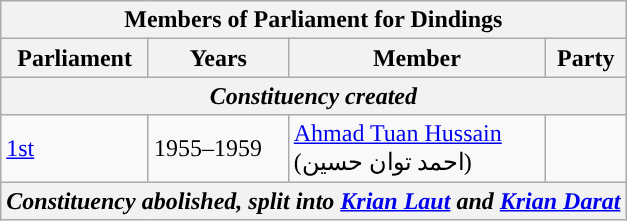<table class="wikitable">
<tr>
<th colspan="4">Members of Parliament for Dindings</th>
</tr>
<tr>
<th>Parliament</th>
<th>Years</th>
<th>Member</th>
<th>Party</th>
</tr>
<tr>
<th colspan="4"><em>Constituency created</em></th>
</tr>
<tr>
<td><a href='#'>1st</a></td>
<td>1955–1959</td>
<td><a href='#'>Ahmad Tuan Hussain</a>  <br>(احمد توان حسين)</td>
<td></td>
</tr>
<tr>
<th colspan="4"><em>Constituency abolished, split into <a href='#'>Krian Laut</a> and <a href='#'>Krian Darat</a></em></th>
</tr>
</table>
